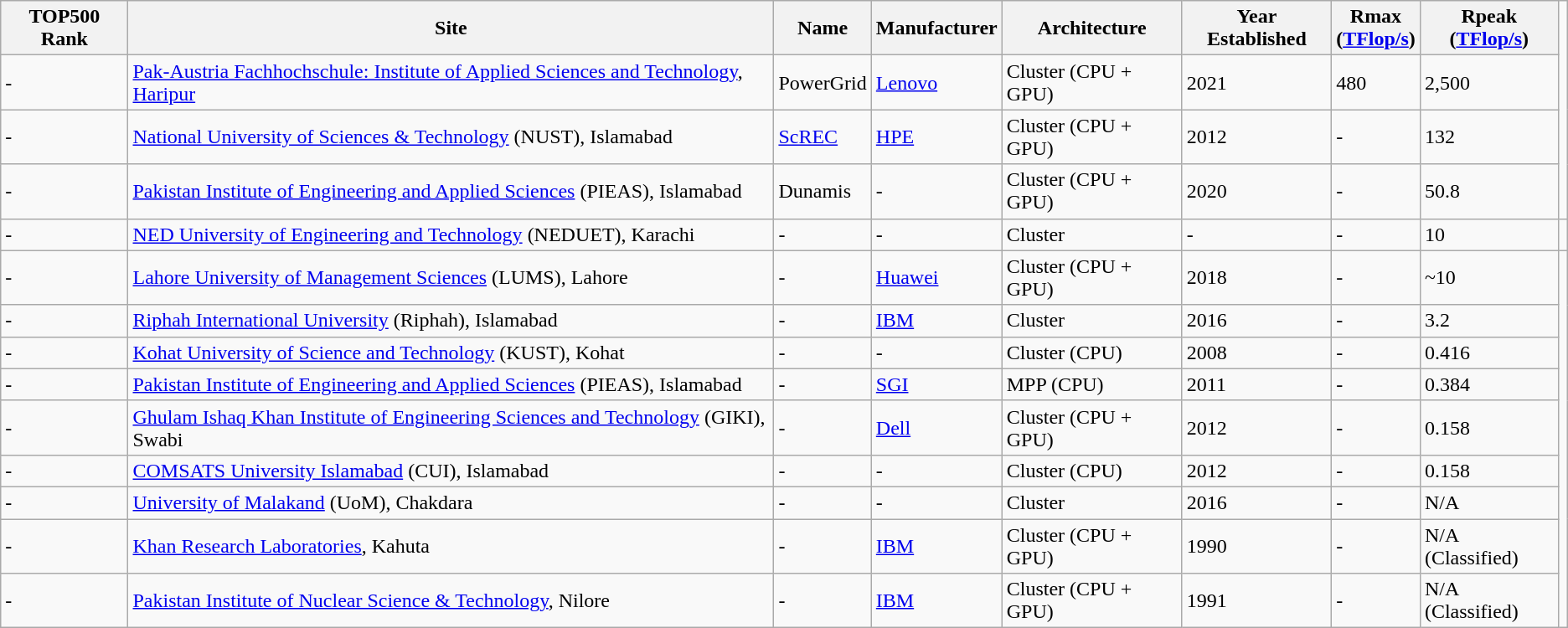<table class="wikitable sortable">
<tr>
<th>TOP500 Rank</th>
<th>Site</th>
<th>Name</th>
<th>Manufacturer</th>
<th>Architecture</th>
<th>Year Established</th>
<th>Rmax<br>(<a href='#'>TFlop/s</a>)</th>
<th>Rpeak<br>(<a href='#'>TFlop/s</a>)</th>
</tr>
<tr>
<td>-</td>
<td><a href='#'>Pak-Austria Fachhochschule: Institute of Applied Sciences and Technology</a>, <a href='#'>Haripur</a></td>
<td>PowerGrid</td>
<td><a href='#'>Lenovo</a></td>
<td>Cluster (CPU + GPU)</td>
<td>2021</td>
<td>480</td>
<td>2,500</td>
</tr>
<tr>
<td>-</td>
<td><a href='#'>National University of Sciences & Technology</a> (NUST), Islamabad</td>
<td><a href='#'>ScREC</a></td>
<td><a href='#'>HPE</a></td>
<td>Cluster (CPU + GPU)</td>
<td>2012</td>
<td>-</td>
<td>132</td>
</tr>
<tr>
<td>-</td>
<td><a href='#'>Pakistan Institute of Engineering and Applied Sciences</a> (PIEAS), Islamabad</td>
<td>Dunamis</td>
<td>-</td>
<td>Cluster (CPU + GPU)</td>
<td>2020</td>
<td>-</td>
<td>50.8</td>
</tr>
<tr>
<td>-</td>
<td><a href='#'>NED University of Engineering and Technology</a> (NEDUET), Karachi</td>
<td>-</td>
<td>-</td>
<td>Cluster</td>
<td>-</td>
<td>-</td>
<td>10</td>
<td></td>
</tr>
<tr>
<td>-</td>
<td><a href='#'>Lahore University of Management Sciences</a> (LUMS), Lahore</td>
<td>-</td>
<td><a href='#'>Huawei</a></td>
<td>Cluster (CPU + GPU)</td>
<td>2018</td>
<td>-</td>
<td>~10</td>
</tr>
<tr>
<td>-</td>
<td><a href='#'>Riphah International University</a> (Riphah), Islamabad</td>
<td>-</td>
<td><a href='#'>IBM</a></td>
<td>Cluster</td>
<td>2016</td>
<td>-</td>
<td>3.2</td>
</tr>
<tr>
<td>-</td>
<td><a href='#'>Kohat University of Science and Technology</a> (KUST), Kohat</td>
<td>-</td>
<td>-</td>
<td>Cluster (CPU)</td>
<td>2008</td>
<td>-</td>
<td>0.416</td>
</tr>
<tr>
<td>-</td>
<td><a href='#'>Pakistan Institute of Engineering and Applied Sciences</a> (PIEAS), Islamabad</td>
<td>-</td>
<td><a href='#'>SGI</a></td>
<td>MPP (CPU)</td>
<td>2011</td>
<td>-</td>
<td>0.384</td>
</tr>
<tr>
<td>-</td>
<td><a href='#'>Ghulam Ishaq Khan Institute of Engineering Sciences and Technology</a> (GIKI), Swabi</td>
<td>-</td>
<td><a href='#'>Dell</a></td>
<td>Cluster (CPU + GPU)</td>
<td>2012</td>
<td>-</td>
<td>0.158</td>
</tr>
<tr>
<td>-</td>
<td><a href='#'>COMSATS University Islamabad</a> (CUI), Islamabad</td>
<td>-</td>
<td>-</td>
<td>Cluster (CPU)</td>
<td>2012</td>
<td>-</td>
<td>0.158</td>
</tr>
<tr>
<td>-</td>
<td><a href='#'>University of Malakand</a> (UoM), Chakdara </td>
<td>-</td>
<td>-</td>
<td>Cluster</td>
<td>2016</td>
<td>-</td>
<td>N/A</td>
</tr>
<tr>
<td>-</td>
<td><a href='#'>Khan Research Laboratories</a>, Kahuta</td>
<td>-</td>
<td><a href='#'>IBM</a></td>
<td>Cluster (CPU + GPU)</td>
<td>1990</td>
<td>-</td>
<td>N/A (Classified)</td>
</tr>
<tr>
<td>-</td>
<td><a href='#'>Pakistan Institute of Nuclear Science & Technology</a>, Nilore</td>
<td>-</td>
<td><a href='#'>IBM</a></td>
<td>Cluster (CPU + GPU)</td>
<td>1991</td>
<td>-</td>
<td>N/A (Classified)</td>
</tr>
</table>
